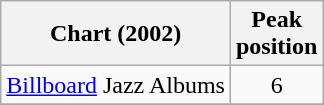<table class="wikitable">
<tr>
<th>Chart (2002)</th>
<th>Peak<br>position</th>
</tr>
<tr>
<td><a href='#'>Billboard</a> Jazz Albums</td>
<td align=center>6</td>
</tr>
<tr>
</tr>
</table>
